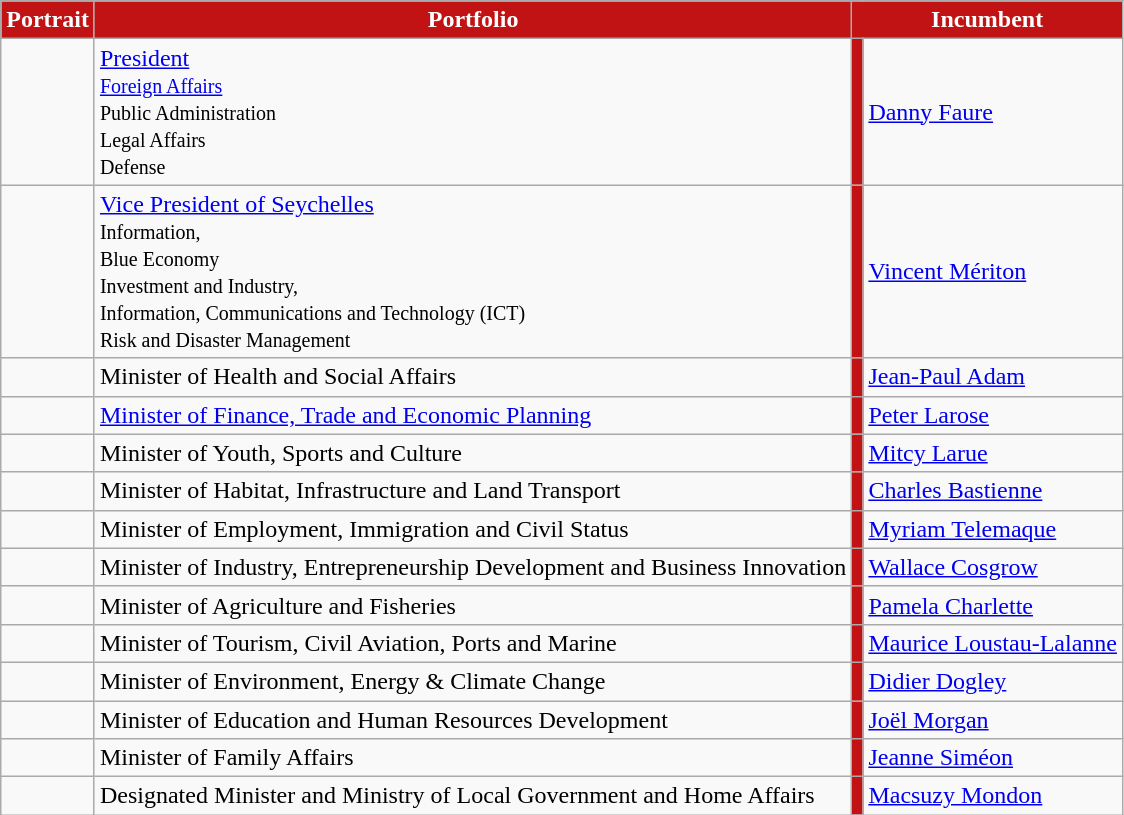<table class="wikitable">
<tr>
<th style="background-color:#c11313;color: white">Portrait</th>
<th style="background-color:#c11313;color: white">Portfolio</th>
<th colspan=2 style="background-color:#c11313;color: white">Incumbent</th>
</tr>
<tr>
<td></td>
<td><a href='#'>President</a> <br> <small><a href='#'>Foreign Affairs</a><br> Public Administration<br> Legal Affairs <br> Defense </small></td>
<td style="background:#c11313"></td>
<td><a href='#'>Danny Faure</a></td>
</tr>
<tr>
<td></td>
<td><a href='#'>Vice President of Seychelles</a> <br> <small>Information, <br>Blue Economy<br>Investment and Industry, <br>Information, Communications and Technology (ICT) <br> Risk and Disaster Management</small></td>
<td style="background:#c11313"></td>
<td><a href='#'>Vincent Mériton</a></td>
</tr>
<tr>
<td></td>
<td>Minister of Health and Social Affairs</td>
<td style="background:#c11313"></td>
<td><a href='#'>Jean-Paul Adam</a></td>
</tr>
<tr>
<td></td>
<td><a href='#'>Minister of Finance, Trade and Economic Planning</a></td>
<td style="background:#c11313"></td>
<td><a href='#'>Peter Larose</a></td>
</tr>
<tr>
<td></td>
<td>Minister of Youth, Sports and Culture</td>
<td style="background:#c11313"></td>
<td><a href='#'>Mitcy Larue</a></td>
</tr>
<tr>
<td></td>
<td>Minister of Habitat, Infrastructure and Land Transport</td>
<td style="background:#c11313"></td>
<td><a href='#'>Charles Bastienne</a></td>
</tr>
<tr>
<td></td>
<td>Minister of Employment, Immigration and Civil Status</td>
<td style="background:#c11313"></td>
<td><a href='#'>Myriam Telemaque</a></td>
</tr>
<tr>
<td></td>
<td>Minister  of Industry, Entrepreneurship Development and Business Innovation</td>
<td style="background:#c11313"></td>
<td><a href='#'>Wallace Cosgrow</a></td>
</tr>
<tr>
<td></td>
<td>Minister of Agriculture and Fisheries</td>
<td style="background:#c11313"></td>
<td><a href='#'>Pamela Charlette</a></td>
</tr>
<tr>
<td></td>
<td>Minister of Tourism, Civil Aviation, Ports and Marine</td>
<td style="background:#c11313"></td>
<td><a href='#'>Maurice Loustau-Lalanne</a></td>
</tr>
<tr>
<td></td>
<td>Minister of Environment, Energy & Climate Change</td>
<td style="background:#c11313"></td>
<td><a href='#'>Didier Dogley</a></td>
</tr>
<tr>
<td></td>
<td>Minister of Education and Human Resources Development</td>
<td style="background:#c11313"></td>
<td><a href='#'>Joël Morgan</a></td>
</tr>
<tr>
<td></td>
<td>Minister of Family Affairs</td>
<td style="background:#c11313"></td>
<td><a href='#'>Jeanne Siméon</a></td>
</tr>
<tr>
<td></td>
<td>Designated Minister and Ministry of Local Government and Home Affairs</td>
<td style="background:#c11313"></td>
<td><a href='#'>Macsuzy Mondon</a></td>
</tr>
</table>
